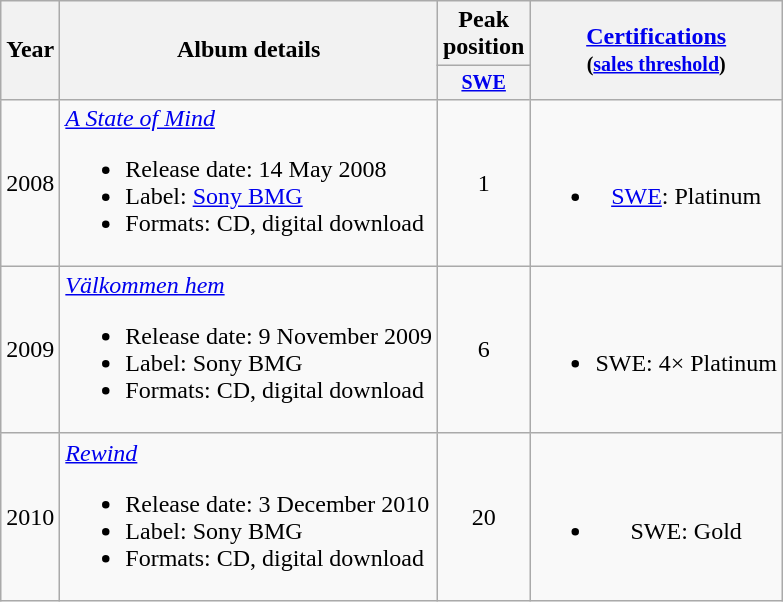<table class="wikitable" style="text-align:center;">
<tr>
<th rowspan="2">Year</th>
<th rowspan="2">Album details</th>
<th colspan="1">Peak position</th>
<th rowspan="2"><a href='#'>Certifications</a><br><small>(<a href='#'>sales threshold</a>)</small></th>
</tr>
<tr style="font-size:smaller;">
<th width="45"><a href='#'>SWE</a><br></th>
</tr>
<tr>
<td>2008</td>
<td style="text-align:left;"><em><a href='#'>A State of Mind</a></em><br><ul><li>Release date: 14 May 2008</li><li>Label: <a href='#'>Sony BMG</a></li><li>Formats: CD, digital download</li></ul></td>
<td>1</td>
<td><br><ul><li><a href='#'>SWE</a>: Platinum</li></ul></td>
</tr>
<tr>
<td>2009</td>
<td style="text-align:left;"><em><a href='#'>Välkommen hem</a></em><br><ul><li>Release date: 9 November 2009</li><li>Label: Sony BMG</li><li>Formats: CD, digital download</li></ul></td>
<td>6<br></td>
<td><br><ul><li>SWE: 4× Platinum</li></ul></td>
</tr>
<tr>
<td>2010</td>
<td style="text-align:left;"><em><a href='#'>Rewind</a></em><br><ul><li>Release date: 3 December 2010</li><li>Label: Sony BMG</li><li>Formats: CD, digital download</li></ul></td>
<td>20</td>
<td><br><ul><li>SWE: Gold</li></ul></td>
</tr>
</table>
